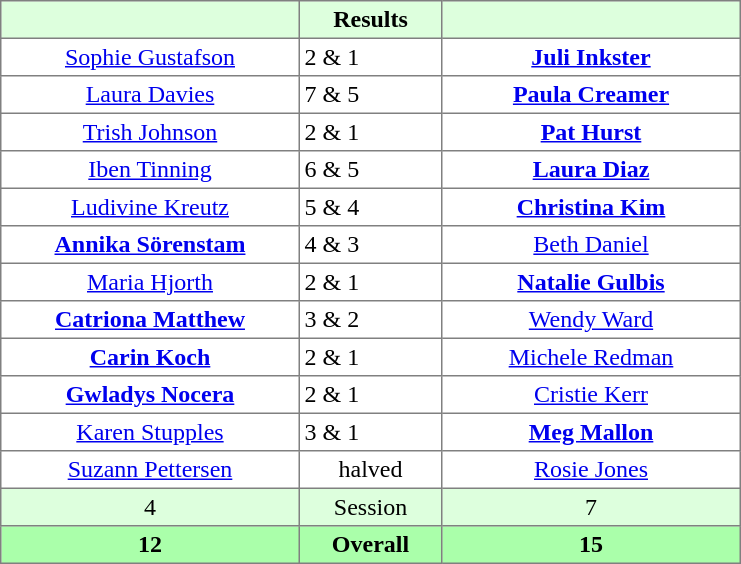<table border="1" cellpadding="3" style="border-collapse:collapse; text-align:center;">
<tr style="background:#dfd;">
<th style="width:12em;"></th>
<th style="width:5.5em;">Results</th>
<th style="width:12em;"></th>
</tr>
<tr>
<td><a href='#'>Sophie Gustafson</a></td>
<td align=left> 2 & 1</td>
<td><strong><a href='#'>Juli Inkster</a></strong></td>
</tr>
<tr>
<td><a href='#'>Laura Davies</a></td>
<td align=left> 7 & 5</td>
<td><strong><a href='#'>Paula Creamer</a></strong></td>
</tr>
<tr>
<td><a href='#'>Trish Johnson</a></td>
<td align=left> 2 & 1</td>
<td><strong><a href='#'>Pat Hurst</a></strong></td>
</tr>
<tr>
<td><a href='#'>Iben Tinning</a></td>
<td align=left> 6 & 5</td>
<td><strong><a href='#'>Laura Diaz</a></strong></td>
</tr>
<tr>
<td><a href='#'>Ludivine Kreutz</a></td>
<td align=left> 5 & 4</td>
<td><strong><a href='#'>Christina Kim</a></strong></td>
</tr>
<tr>
<td><strong><a href='#'>Annika Sörenstam</a></strong></td>
<td align=left> 4 & 3</td>
<td><a href='#'>Beth Daniel</a></td>
</tr>
<tr>
<td><a href='#'>Maria Hjorth</a></td>
<td align=left> 2 & 1</td>
<td><strong><a href='#'>Natalie Gulbis</a></strong></td>
</tr>
<tr>
<td><strong><a href='#'>Catriona Matthew</a></strong></td>
<td align=left> 3 & 2</td>
<td><a href='#'>Wendy Ward</a></td>
</tr>
<tr>
<td><strong><a href='#'>Carin Koch</a></strong></td>
<td align=left> 2 & 1</td>
<td><a href='#'>Michele Redman</a></td>
</tr>
<tr>
<td><strong><a href='#'>Gwladys Nocera</a></strong></td>
<td align=left> 2 & 1</td>
<td><a href='#'>Cristie Kerr</a></td>
</tr>
<tr>
<td><a href='#'>Karen Stupples</a></td>
<td align=left> 3 & 1</td>
<td><strong><a href='#'>Meg Mallon</a></strong></td>
</tr>
<tr>
<td><a href='#'>Suzann Pettersen</a></td>
<td>halved</td>
<td><a href='#'>Rosie Jones</a></td>
</tr>
<tr style="background:#dfd;">
<td>4</td>
<td>Session</td>
<td>7</td>
</tr>
<tr style="background:#afa;">
<th>12</th>
<th>Overall</th>
<th>15</th>
</tr>
</table>
